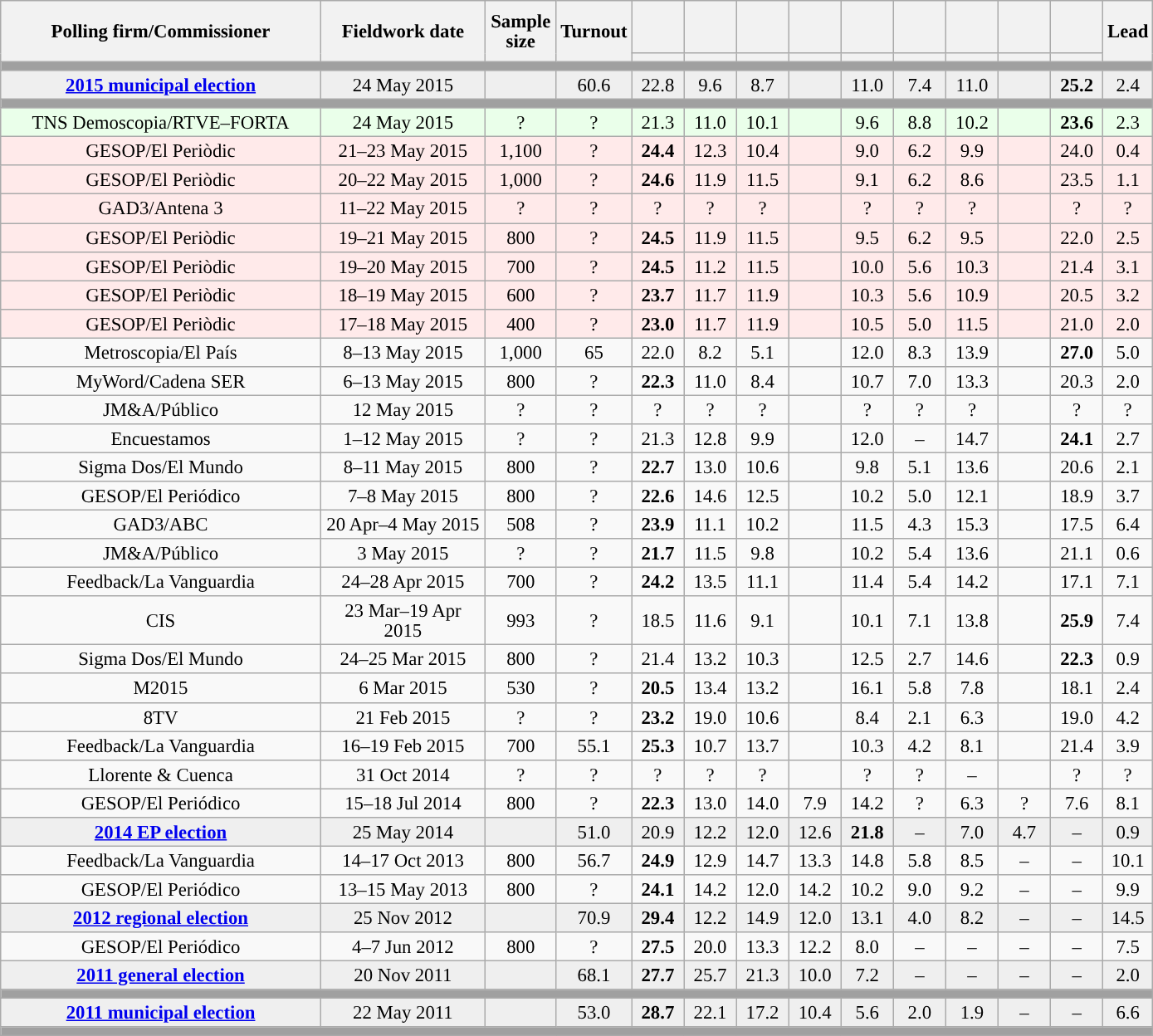<table class="wikitable collapsible collapsed" style="text-align:center; font-size:95%; line-height:16px;">
<tr style="height:42px;">
<th style="width:250px;" rowspan="2">Polling firm/Commissioner</th>
<th style="width:125px;" rowspan="2">Fieldwork date</th>
<th style="width:50px;" rowspan="2">Sample size</th>
<th style="width:45px;" rowspan="2">Turnout</th>
<th style="width:35px;"></th>
<th style="width:35px;"></th>
<th style="width:35px;"></th>
<th style="width:35px;"></th>
<th style="width:35px;"></th>
<th style="width:35px;"></th>
<th style="width:35px;"></th>
<th style="width:35px;"></th>
<th style="width:35px;"></th>
<th style="width:30px;" rowspan="2">Lead</th>
</tr>
<tr>
<th style="color:inherit;background:"></th>
<th style="color:inherit;background:"></th>
<th style="color:inherit;background:"></th>
<th style="color:inherit;background:"></th>
<th style="color:inherit;background:"></th>
<th style="color:inherit;background:"></th>
<th style="color:inherit;background:"></th>
<th style="color:inherit;background:"></th>
<th style="color:inherit;background:"></th>
</tr>
<tr>
<td colspan="14" style="background:#A0A0A0"></td>
</tr>
<tr style="background:#EFEFEF;">
<td><strong><a href='#'>2015 municipal election</a></strong></td>
<td>24 May 2015</td>
<td></td>
<td>60.6</td>
<td>22.8<br></td>
<td>9.6<br></td>
<td>8.7<br></td>
<td></td>
<td>11.0<br></td>
<td>7.4<br></td>
<td>11.0<br></td>
<td></td>
<td><strong>25.2</strong><br></td>
<td style="background:">2.4</td>
</tr>
<tr>
<td colspan="14" style="background:#A0A0A0"></td>
</tr>
<tr style="background:#EAFFEA;">
<td>TNS Demoscopia/RTVE–FORTA</td>
<td>24 May 2015</td>
<td>?</td>
<td>?</td>
<td>21.3<br></td>
<td>11.0<br></td>
<td>10.1<br></td>
<td></td>
<td>9.6<br></td>
<td>8.8<br></td>
<td>10.2<br></td>
<td></td>
<td><strong>23.6</strong><br></td>
<td style="background:">2.3</td>
</tr>
<tr style="background:#FFEAEA;">
<td>GESOP/El Periòdic</td>
<td>21–23 May 2015</td>
<td>1,100</td>
<td>?</td>
<td><strong>24.4</strong><br></td>
<td>12.3<br></td>
<td>10.4<br></td>
<td></td>
<td>9.0<br></td>
<td>6.2<br></td>
<td>9.9<br></td>
<td></td>
<td>24.0<br></td>
<td style="background:">0.4</td>
</tr>
<tr style="background:#FFEAEA;">
<td>GESOP/El Periòdic</td>
<td>20–22 May 2015</td>
<td>1,000</td>
<td>?</td>
<td><strong>24.6</strong><br></td>
<td>11.9<br></td>
<td>11.5<br></td>
<td></td>
<td>9.1<br></td>
<td>6.2<br></td>
<td>8.6<br></td>
<td></td>
<td>23.5<br></td>
<td style="background:">1.1</td>
</tr>
<tr style="background:#FFEAEA;">
<td>GAD3/Antena 3</td>
<td>11–22 May 2015</td>
<td>?</td>
<td>?</td>
<td>?<br></td>
<td>?<br></td>
<td>?<br></td>
<td></td>
<td>?<br></td>
<td>?<br></td>
<td>?<br></td>
<td></td>
<td>?<br></td>
<td style="background:">?</td>
</tr>
<tr style="background:#FFEAEA;">
<td>GESOP/El Periòdic</td>
<td>19–21 May 2015</td>
<td>800</td>
<td>?</td>
<td><strong>24.5</strong><br></td>
<td>11.9<br></td>
<td>11.5<br></td>
<td></td>
<td>9.5<br></td>
<td>6.2<br></td>
<td>9.5<br></td>
<td></td>
<td>22.0<br></td>
<td style="background:">2.5</td>
</tr>
<tr style="background:#FFEAEA;">
<td>GESOP/El Periòdic</td>
<td>19–20 May 2015</td>
<td>700</td>
<td>?</td>
<td><strong>24.5</strong><br></td>
<td>11.2<br></td>
<td>11.5<br></td>
<td></td>
<td>10.0<br></td>
<td>5.6<br></td>
<td>10.3<br></td>
<td></td>
<td>21.4<br></td>
<td style="background:">3.1</td>
</tr>
<tr style="background:#FFEAEA;">
<td>GESOP/El Periòdic</td>
<td>18–19 May 2015</td>
<td>600</td>
<td>?</td>
<td><strong>23.7</strong><br></td>
<td>11.7<br></td>
<td>11.9<br></td>
<td></td>
<td>10.3<br></td>
<td>5.6<br></td>
<td>10.9<br></td>
<td></td>
<td>20.5<br></td>
<td style="background:">3.2</td>
</tr>
<tr style="background:#FFEAEA;">
<td>GESOP/El Periòdic</td>
<td>17–18 May 2015</td>
<td>400</td>
<td>?</td>
<td><strong>23.0</strong><br></td>
<td>11.7<br></td>
<td>11.9<br></td>
<td></td>
<td>10.5<br></td>
<td>5.0<br></td>
<td>11.5<br></td>
<td></td>
<td>21.0<br></td>
<td style="background:">2.0</td>
</tr>
<tr>
<td>Metroscopia/El País</td>
<td>8–13 May 2015</td>
<td>1,000</td>
<td>65</td>
<td>22.0<br></td>
<td>8.2<br></td>
<td>5.1<br></td>
<td></td>
<td>12.0<br></td>
<td>8.3<br></td>
<td>13.9<br></td>
<td></td>
<td><strong>27.0</strong><br></td>
<td style="background:">5.0</td>
</tr>
<tr>
<td>MyWord/Cadena SER</td>
<td>6–13 May 2015</td>
<td>800</td>
<td>?</td>
<td><strong>22.3</strong><br></td>
<td>11.0<br></td>
<td>8.4<br></td>
<td></td>
<td>10.7<br></td>
<td>7.0<br></td>
<td>13.3<br></td>
<td></td>
<td>20.3<br></td>
<td style="background:">2.0</td>
</tr>
<tr>
<td>JM&A/Público</td>
<td>12 May 2015</td>
<td>?</td>
<td>?</td>
<td>?<br></td>
<td>?<br></td>
<td>?<br></td>
<td></td>
<td>?<br></td>
<td>?<br></td>
<td>?<br></td>
<td></td>
<td>?<br></td>
<td style="background:">?</td>
</tr>
<tr>
<td>Encuestamos</td>
<td>1–12 May 2015</td>
<td>?</td>
<td>?</td>
<td>21.3<br></td>
<td>12.8<br></td>
<td>9.9<br></td>
<td></td>
<td>12.0<br></td>
<td>–</td>
<td>14.7<br></td>
<td></td>
<td><strong>24.1</strong><br></td>
<td style="background:">2.7</td>
</tr>
<tr>
<td>Sigma Dos/El Mundo</td>
<td>8–11 May 2015</td>
<td>800</td>
<td>?</td>
<td><strong>22.7</strong><br></td>
<td>13.0<br></td>
<td>10.6<br></td>
<td></td>
<td>9.8<br></td>
<td>5.1<br></td>
<td>13.6<br></td>
<td></td>
<td>20.6<br></td>
<td style="background:">2.1</td>
</tr>
<tr>
<td>GESOP/El Periódico</td>
<td>7–8 May 2015</td>
<td>800</td>
<td>?</td>
<td><strong>22.6</strong><br></td>
<td>14.6<br></td>
<td>12.5<br></td>
<td></td>
<td>10.2<br></td>
<td>5.0<br></td>
<td>12.1<br></td>
<td></td>
<td>18.9<br></td>
<td style="background:">3.7</td>
</tr>
<tr>
<td>GAD3/ABC</td>
<td>20 Apr–4 May 2015</td>
<td>508</td>
<td>?</td>
<td><strong>23.9</strong><br></td>
<td>11.1<br></td>
<td>10.2<br></td>
<td></td>
<td>11.5<br></td>
<td>4.3<br></td>
<td>15.3<br></td>
<td></td>
<td>17.5<br></td>
<td style="background:">6.4</td>
</tr>
<tr>
<td>JM&A/Público</td>
<td>3 May 2015</td>
<td>?</td>
<td>?</td>
<td><strong>21.7</strong><br></td>
<td>11.5<br></td>
<td>9.8<br></td>
<td></td>
<td>10.2<br></td>
<td>5.4<br></td>
<td>13.6<br></td>
<td></td>
<td>21.1<br></td>
<td style="background:">0.6</td>
</tr>
<tr>
<td>Feedback/La Vanguardia</td>
<td>24–28 Apr 2015</td>
<td>700</td>
<td>?</td>
<td><strong>24.2</strong><br></td>
<td>13.5<br></td>
<td>11.1<br></td>
<td></td>
<td>11.4<br></td>
<td>5.4<br></td>
<td>14.2<br></td>
<td></td>
<td>17.1<br></td>
<td style="background:">7.1</td>
</tr>
<tr>
<td>CIS</td>
<td>23 Mar–19 Apr 2015</td>
<td>993</td>
<td>?</td>
<td>18.5<br></td>
<td>11.6<br></td>
<td>9.1<br></td>
<td></td>
<td>10.1<br></td>
<td>7.1<br></td>
<td>13.8<br></td>
<td></td>
<td><strong>25.9</strong><br></td>
<td style="background:">7.4</td>
</tr>
<tr>
<td>Sigma Dos/El Mundo</td>
<td>24–25 Mar 2015</td>
<td>800</td>
<td>?</td>
<td>21.4<br></td>
<td>13.2<br></td>
<td>10.3<br></td>
<td></td>
<td>12.5<br></td>
<td>2.7<br></td>
<td>14.6<br></td>
<td></td>
<td><strong>22.3</strong><br></td>
<td style="background:">0.9</td>
</tr>
<tr>
<td>M2015</td>
<td>6 Mar 2015</td>
<td>530</td>
<td>?</td>
<td><strong>20.5</strong><br></td>
<td>13.4<br></td>
<td>13.2<br></td>
<td></td>
<td>16.1<br></td>
<td>5.8<br></td>
<td>7.8<br></td>
<td></td>
<td>18.1<br></td>
<td style="background:">2.4</td>
</tr>
<tr>
<td>8TV</td>
<td>21 Feb 2015</td>
<td>?</td>
<td>?</td>
<td><strong>23.2</strong><br></td>
<td>19.0<br></td>
<td>10.6<br></td>
<td></td>
<td>8.4<br></td>
<td>2.1<br></td>
<td>6.3<br></td>
<td></td>
<td>19.0<br></td>
<td style="background:">4.2</td>
</tr>
<tr>
<td>Feedback/La Vanguardia</td>
<td>16–19 Feb 2015</td>
<td>700</td>
<td>55.1</td>
<td><strong>25.3</strong><br></td>
<td>10.7<br></td>
<td>13.7<br></td>
<td></td>
<td>10.3<br></td>
<td>4.2<br></td>
<td>8.1<br></td>
<td></td>
<td>21.4<br></td>
<td style="background:">3.9</td>
</tr>
<tr>
<td>Llorente & Cuenca</td>
<td>31 Oct 2014</td>
<td>?</td>
<td>?</td>
<td>?<br></td>
<td>?<br></td>
<td>?<br></td>
<td></td>
<td>?<br></td>
<td>?<br></td>
<td>–</td>
<td></td>
<td>?<br></td>
<td style="background:">?</td>
</tr>
<tr>
<td>GESOP/El Periódico</td>
<td>15–18 Jul 2014</td>
<td>800</td>
<td>?</td>
<td><strong>22.3</strong><br></td>
<td>13.0<br></td>
<td>14.0<br></td>
<td>7.9<br></td>
<td>14.2<br></td>
<td>?<br></td>
<td>6.3<br></td>
<td>?<br></td>
<td>7.6<br></td>
<td style="background:">8.1</td>
</tr>
<tr style="background:#EFEFEF;">
<td><strong><a href='#'>2014 EP election</a></strong></td>
<td>25 May 2014</td>
<td></td>
<td>51.0</td>
<td>20.9<br></td>
<td>12.2<br></td>
<td>12.0<br></td>
<td>12.6<br></td>
<td><strong>21.8</strong><br></td>
<td>–</td>
<td>7.0<br></td>
<td>4.7<br></td>
<td>–</td>
<td style="background:">0.9</td>
</tr>
<tr>
<td>Feedback/La Vanguardia</td>
<td>14–17 Oct 2013</td>
<td>800</td>
<td>56.7</td>
<td><strong>24.9</strong><br></td>
<td>12.9<br></td>
<td>14.7<br></td>
<td>13.3<br></td>
<td>14.8<br></td>
<td>5.8<br></td>
<td>8.5<br></td>
<td>–</td>
<td>–</td>
<td style="background:">10.1</td>
</tr>
<tr>
<td>GESOP/El Periódico</td>
<td>13–15 May 2013</td>
<td>800</td>
<td>?</td>
<td><strong>24.1</strong><br></td>
<td>14.2<br></td>
<td>12.0<br></td>
<td>14.2<br></td>
<td>10.2<br></td>
<td>9.0<br></td>
<td>9.2<br></td>
<td>–</td>
<td>–</td>
<td style="background:">9.9</td>
</tr>
<tr style="background:#EFEFEF;">
<td><strong><a href='#'>2012 regional election</a></strong></td>
<td>25 Nov 2012</td>
<td></td>
<td>70.9</td>
<td><strong>29.4</strong><br></td>
<td>12.2<br></td>
<td>14.9<br></td>
<td>12.0<br></td>
<td>13.1<br></td>
<td>4.0<br></td>
<td>8.2<br></td>
<td>–</td>
<td>–</td>
<td style="background:">14.5</td>
</tr>
<tr>
<td>GESOP/El Periódico</td>
<td>4–7 Jun 2012</td>
<td>800</td>
<td>?</td>
<td><strong>27.5</strong><br></td>
<td>20.0<br></td>
<td>13.3<br></td>
<td>12.2<br></td>
<td>8.0<br></td>
<td>–</td>
<td>–</td>
<td>–</td>
<td>–</td>
<td style="background:">7.5</td>
</tr>
<tr style="background:#EFEFEF;">
<td><strong><a href='#'>2011 general election</a></strong></td>
<td>20 Nov 2011</td>
<td></td>
<td>68.1</td>
<td><strong>27.7</strong><br></td>
<td>25.7<br></td>
<td>21.3<br></td>
<td>10.0<br></td>
<td>7.2<br></td>
<td>–</td>
<td>–</td>
<td>–</td>
<td>–</td>
<td style="background:">2.0</td>
</tr>
<tr>
<td colspan="14" style="background:#A0A0A0"></td>
</tr>
<tr style="background:#EFEFEF;">
<td><strong><a href='#'>2011 municipal election</a></strong></td>
<td>22 May 2011</td>
<td></td>
<td>53.0</td>
<td><strong>28.7</strong><br></td>
<td>22.1<br></td>
<td>17.2<br></td>
<td>10.4<br></td>
<td>5.6<br></td>
<td>2.0<br></td>
<td>1.9<br></td>
<td>–</td>
<td>–</td>
<td style="background:">6.6</td>
</tr>
<tr>
<td colspan="14" style="background:#A0A0A0"></td>
</tr>
</table>
